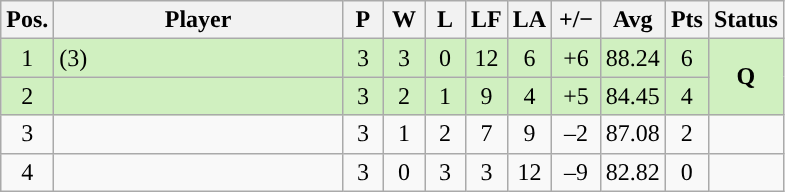<table class="wikitable" style="text-align:center; margin: 1em auto 1em auto, align:left">
<tr>
<th width=20>Pos.</th>
<th width=185>Player</th>
<th width=20>P</th>
<th width=20>W</th>
<th width=20>L</th>
<th width=20>LF</th>
<th width=20>LA</th>
<th width=25>+/−</th>
<th width=30>Avg</th>
<th width=20>Pts</th>
<th width=40>Status</th>
</tr>
<tr style="background:#D0F0C0;">
<td>1</td>
<td align=left> (3)</td>
<td>3</td>
<td>3</td>
<td>0</td>
<td>12</td>
<td>6</td>
<td>+6</td>
<td>88.24</td>
<td>6</td>
<td rowspan=2><strong>Q</strong></td>
</tr>
<tr style="background:#D0F0C0;">
<td>2</td>
<td align=left></td>
<td>3</td>
<td>2</td>
<td>1</td>
<td>9</td>
<td>4</td>
<td>+5</td>
<td>84.45</td>
<td>4</td>
</tr>
<tr>
<td>3</td>
<td align=left></td>
<td>3</td>
<td>1</td>
<td>2</td>
<td>7</td>
<td>9</td>
<td>–2</td>
<td>87.08</td>
<td>2</td>
<td></td>
</tr>
<tr>
<td>4</td>
<td align=left></td>
<td>3</td>
<td>0</td>
<td>3</td>
<td>3</td>
<td>12</td>
<td>–9</td>
<td>82.82</td>
<td>0</td>
<td></td>
</tr>
</table>
